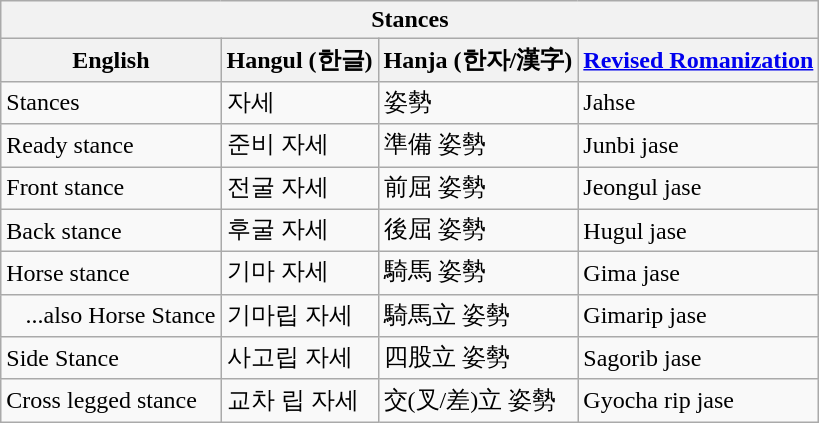<table class="wikitable mw-collapsible mw-collapsed">
<tr>
<th colspan="4">Stances</th>
</tr>
<tr>
<th>English</th>
<th>Hangul (한글)</th>
<th>Hanja (한자/漢字)</th>
<th><a href='#'>Revised Romanization</a></th>
</tr>
<tr>
<td>Stances</td>
<td>자세</td>
<td>姿勢</td>
<td>Jahse</td>
</tr>
<tr>
<td>Ready stance</td>
<td>준비 자세</td>
<td>準備 姿勢</td>
<td>Junbi jase</td>
</tr>
<tr>
<td>Front stance</td>
<td>전굴 자세</td>
<td>前屈 姿勢</td>
<td>Jeongul jase</td>
</tr>
<tr>
<td>Back stance</td>
<td>후굴 자세</td>
<td>後屈 姿勢</td>
<td>Hugul jase</td>
</tr>
<tr>
<td>Horse stance</td>
<td>기마 자세</td>
<td>騎馬 姿勢</td>
<td>Gima jase</td>
</tr>
<tr>
<td style="padding-left: 1em">...also Horse Stance</td>
<td>기마립 자세</td>
<td>騎馬立 姿勢</td>
<td>Gimarip jase</td>
</tr>
<tr>
<td>Side Stance</td>
<td>사고립 자세</td>
<td>四股立 姿勢</td>
<td>Sagorib jase</td>
</tr>
<tr>
<td>Cross legged stance</td>
<td>교차 립 자세</td>
<td>交(叉/差)立 姿勢</td>
<td>Gyocha rip jase</td>
</tr>
</table>
